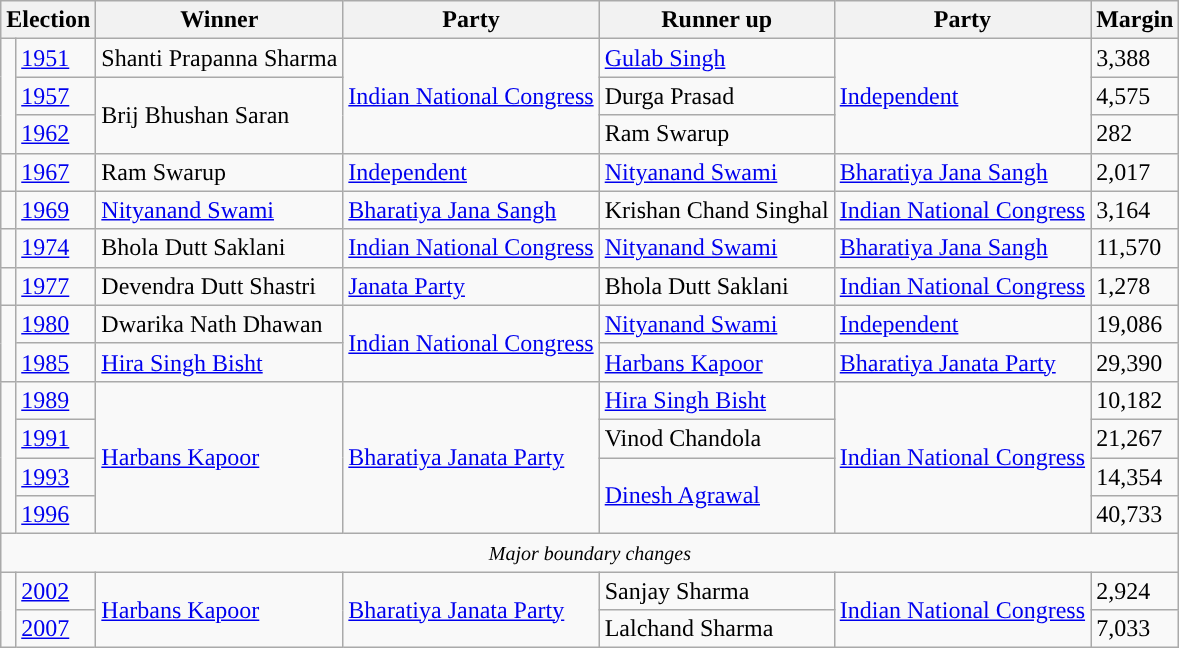<table class="wikitable">
<tr>
<th colspan="2">Election</th>
<th>Winner</th>
<th>Party</th>
<th>Runner up</th>
<th>Party</th>
<th>Margin</th>
</tr>
<tr>
<td rowspan=3 style="background-color: "></td>
<td><a href='#'>1951</a></td>
<td>Shanti Prapanna Sharma</td>
<td rowspan=3><a href='#'>Indian National Congress</a></td>
<td><a href='#'>Gulab Singh</a></td>
<td rowspan=3><a href='#'>Independent</a></td>
<td>3,388</td>
</tr>
<tr>
<td><a href='#'>1957</a></td>
<td rowspan=2>Brij Bhushan Saran</td>
<td>Durga Prasad</td>
<td>4,575</td>
</tr>
<tr>
<td><a href='#'>1962</a></td>
<td>Ram Swarup</td>
<td>282</td>
</tr>
<tr>
<td style="background-color: "></td>
<td><a href='#'>1967</a></td>
<td>Ram Swarup</td>
<td><a href='#'>Independent</a></td>
<td><a href='#'>Nityanand Swami</a></td>
<td><a href='#'>Bharatiya Jana Sangh</a></td>
<td>2,017</td>
</tr>
<tr>
<td style="background-color: "></td>
<td><a href='#'>1969</a></td>
<td><a href='#'>Nityanand Swami</a></td>
<td><a href='#'>Bharatiya Jana Sangh</a></td>
<td>Krishan Chand Singhal</td>
<td><a href='#'>Indian National Congress</a></td>
<td>3,164</td>
</tr>
<tr>
<td style="background-color: "></td>
<td><a href='#'>1974</a></td>
<td>Bhola Dutt Saklani</td>
<td><a href='#'>Indian National Congress</a></td>
<td><a href='#'>Nityanand Swami</a></td>
<td><a href='#'>Bharatiya Jana Sangh</a></td>
<td>11,570</td>
</tr>
<tr>
<td style="background-color: "></td>
<td><a href='#'>1977</a></td>
<td>Devendra Dutt Shastri</td>
<td><a href='#'>Janata Party</a></td>
<td>Bhola Dutt Saklani</td>
<td><a href='#'>Indian National Congress</a></td>
<td>1,278</td>
</tr>
<tr>
<td rowspan=2 style="background-color: "></td>
<td><a href='#'>1980</a></td>
<td>Dwarika Nath Dhawan</td>
<td rowspan=2><a href='#'>Indian National Congress</a></td>
<td><a href='#'>Nityanand Swami</a></td>
<td><a href='#'>Independent</a></td>
<td>19,086</td>
</tr>
<tr>
<td><a href='#'>1985</a></td>
<td><a href='#'>Hira Singh Bisht</a></td>
<td><a href='#'>Harbans Kapoor</a></td>
<td><a href='#'>Bharatiya Janata Party</a></td>
<td>29,390</td>
</tr>
<tr>
<td rowspan=4 style="background-color: "></td>
<td><a href='#'>1989</a></td>
<td rowspan=4><a href='#'>Harbans Kapoor</a></td>
<td rowspan=4><a href='#'>Bharatiya Janata Party</a></td>
<td><a href='#'>Hira Singh Bisht</a></td>
<td rowspan=4><a href='#'>Indian National Congress</a></td>
<td>10,182</td>
</tr>
<tr>
<td><a href='#'>1991</a></td>
<td>Vinod Chandola</td>
<td>21,267</td>
</tr>
<tr>
<td><a href='#'>1993</a></td>
<td rowspan=2><a href='#'>Dinesh Agrawal</a></td>
<td>14,354</td>
</tr>
<tr>
<td><a href='#'>1996</a></td>
<td>40,733</td>
</tr>
<tr>
<td colspan=7 align=center><small><em>Major boundary changes</em></small></td>
</tr>
<tr>
<td rowspan=2 style="background-color: "></td>
<td><a href='#'>2002</a></td>
<td rowspan=2><a href='#'>Harbans Kapoor</a></td>
<td rowspan=2><a href='#'>Bharatiya Janata Party</a></td>
<td>Sanjay Sharma</td>
<td rowspan=2><a href='#'>Indian National Congress</a></td>
<td>2,924</td>
</tr>
<tr>
<td><a href='#'>2007</a></td>
<td>Lalchand Sharma</td>
<td>7,033</td>
</tr>
</table>
